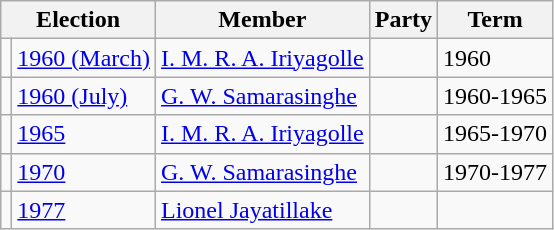<table class="wikitable">
<tr>
<th colspan="2">Election</th>
<th>Member</th>
<th>Party</th>
<th>Term</th>
</tr>
<tr>
<td style="background-color: "></td>
<td><a href='#'>1960 (March)</a></td>
<td><a href='#'>I. M. R. A. Iriyagolle</a></td>
<td></td>
<td>1960</td>
</tr>
<tr>
<td style="background-color: "></td>
<td><a href='#'>1960 (July)</a></td>
<td><a href='#'>G. W. Samarasinghe</a></td>
<td></td>
<td>1960-1965</td>
</tr>
<tr>
<td style="background-color: "></td>
<td><a href='#'>1965</a></td>
<td><a href='#'>I. M. R. A. Iriyagolle</a></td>
<td></td>
<td>1965-1970</td>
</tr>
<tr>
<td style="background-color: "></td>
<td><a href='#'>1970</a></td>
<td><a href='#'>G. W. Samarasinghe</a></td>
<td></td>
<td>1970-1977</td>
</tr>
<tr>
<td style="background-color: "></td>
<td><a href='#'>1977</a></td>
<td><a href='#'>Lionel Jayatillake</a></td>
<td></td>
<td></td>
</tr>
</table>
